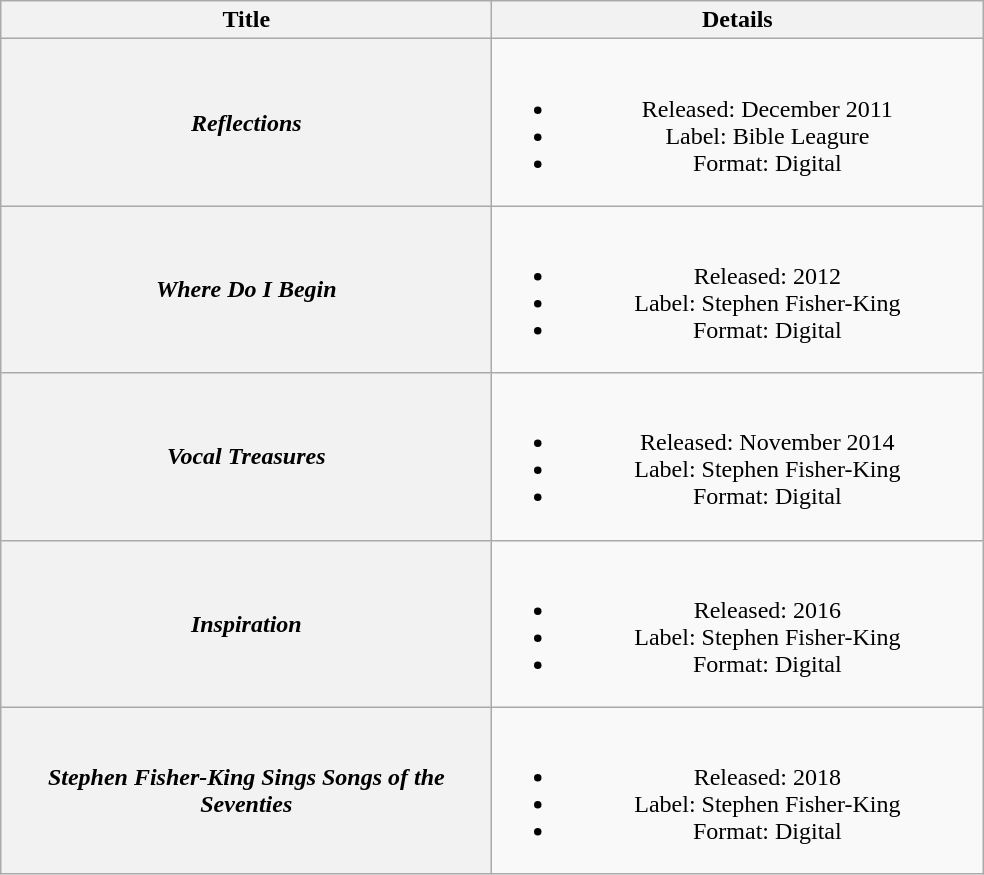<table class="wikitable plainrowheaders" style="text-align:center;" border="1">
<tr>
<th scope="col" style="width:20em;">Title</th>
<th scope="col" style="width:20em;">Details</th>
</tr>
<tr>
<th scope="row"><em>Reflections</em></th>
<td><br><ul><li>Released: December 2011</li><li>Label: Bible Leagure</li><li>Format: Digital</li></ul></td>
</tr>
<tr>
<th scope="row"><em>Where Do I Begin</em></th>
<td><br><ul><li>Released: 2012</li><li>Label: Stephen Fisher-King</li><li>Format: Digital</li></ul></td>
</tr>
<tr>
<th scope="row"><em>Vocal Treasures</em></th>
<td><br><ul><li>Released: November 2014</li><li>Label: Stephen Fisher-King</li><li>Format: Digital</li></ul></td>
</tr>
<tr>
<th scope="row"><em>Inspiration</em></th>
<td><br><ul><li>Released: 2016</li><li>Label: Stephen Fisher-King</li><li>Format: Digital</li></ul></td>
</tr>
<tr>
<th scope="row"><em>Stephen Fisher-King Sings Songs of the Seventies</em></th>
<td><br><ul><li>Released: 2018</li><li>Label: Stephen Fisher-King</li><li>Format: Digital</li></ul></td>
</tr>
</table>
